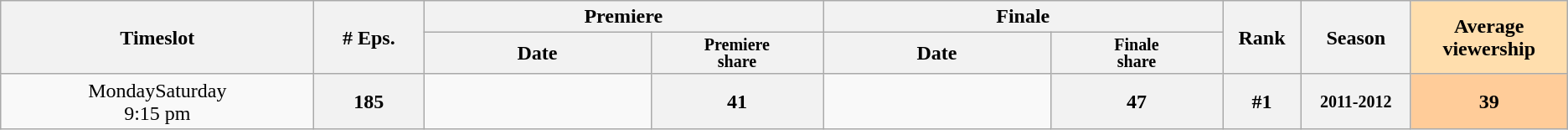<table class="wikitable">
<tr>
<th style="width:20%;" rowspan="2">Timeslot</th>
<th style="width:7%;" rowspan="2"># Eps.</th>
<th colspan=2>Premiere</th>
<th colspan=2>Finale</th>
<th style="width:5%;" rowspan="2">Rank</th>
<th style="width:7%;" rowspan="2">Season</th>
<th style="width:10%; background:#ffdead;" rowspan="2">Average viewership</th>
</tr>
<tr>
<th>Date</th>
<th span style="width:11%; font-size:smaller; line-height:100%;">Premiere<br>share</th>
<th>Date</th>
<th span style="width:11%; font-size:smaller; line-height:100%;">Finale<br>share</th>
</tr>
<tr>
<td rowspan="1" style="text-align:center;">MondaySaturday <br>9:15 pm</td>
<th>185</th>
<td style="font-size:11px;line-height:110%"></td>
<th>41</th>
<td style="font-size:11px;line-height:110%"></td>
<th>47</th>
<th>#1</th>
<th style="font-size:smaller">2011-2012</th>
<th style="background:#fc9;">39</th>
</tr>
</table>
